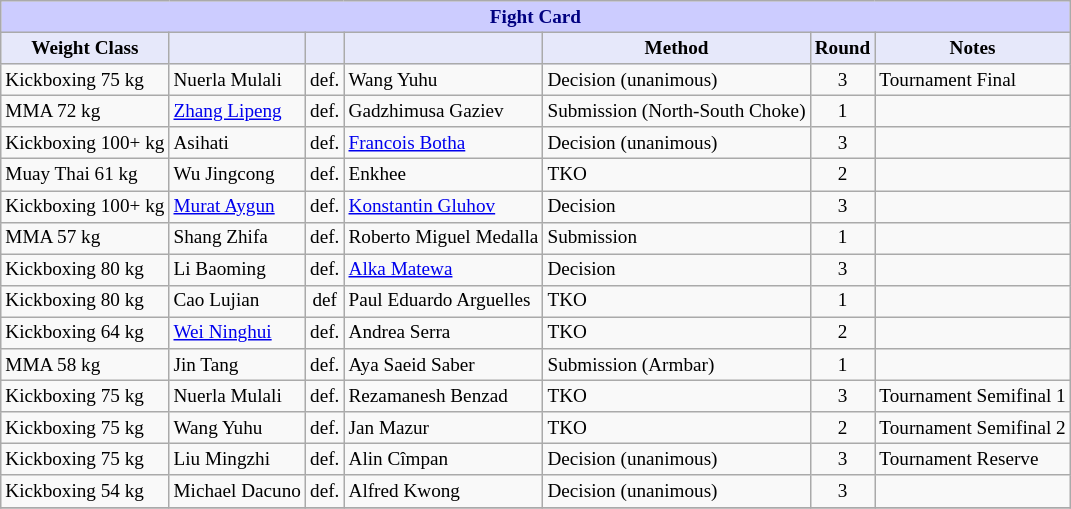<table class="wikitable" style="font-size: 80%;">
<tr>
<th colspan="8" style="background-color: #ccf; color: #000080; text-align: center;"><strong>Fight Card</strong></th>
</tr>
<tr>
<th colspan="1" style="background-color: #E6E8FA; color: #000000; text-align: center;">Weight Class</th>
<th colspan="1" style="background-color: #E6E8FA; color: #000000; text-align: center;"></th>
<th colspan="1" style="background-color: #E6E8FA; color: #000000; text-align: center;"></th>
<th colspan="1" style="background-color: #E6E8FA; color: #000000; text-align: center;"></th>
<th colspan="1" style="background-color: #E6E8FA; color: #000000; text-align: center;">Method</th>
<th colspan="1" style="background-color: #E6E8FA; color: #000000; text-align: center;">Round</th>
<th colspan="1" style="background-color: #E6E8FA; color: #000000; text-align: center;">Notes</th>
</tr>
<tr>
<td>Kickboxing 75 kg</td>
<td> Nuerla Mulali</td>
<td align=center>def.</td>
<td> Wang Yuhu</td>
<td>Decision (unanimous)</td>
<td align=center>3</td>
<td>Tournament Final</td>
</tr>
<tr>
<td>MMA 72 kg</td>
<td> <a href='#'>Zhang Lipeng</a></td>
<td align=center>def.</td>
<td> Gadzhimusa Gaziev</td>
<td>Submission (North-South Choke)</td>
<td align=center>1</td>
<td></td>
</tr>
<tr>
<td>Kickboxing 100+ kg</td>
<td> Asihati</td>
<td align=center>def.</td>
<td> <a href='#'>Francois Botha</a></td>
<td>Decision (unanimous)</td>
<td align=center>3</td>
<td></td>
</tr>
<tr>
<td>Muay Thai 61 kg</td>
<td> Wu Jingcong</td>
<td align=center>def.</td>
<td> Enkhee</td>
<td>TKO</td>
<td align=center>2</td>
<td></td>
</tr>
<tr>
<td>Kickboxing 100+ kg</td>
<td> <a href='#'>Murat Aygun</a></td>
<td align=center>def.</td>
<td> <a href='#'>Konstantin Gluhov</a></td>
<td>Decision</td>
<td align=center>3</td>
<td></td>
</tr>
<tr>
<td>MMA 57 kg</td>
<td> Shang Zhifa</td>
<td align=center>def.</td>
<td> Roberto Miguel Medalla</td>
<td>Submission</td>
<td align=center>1</td>
<td></td>
</tr>
<tr>
<td>Kickboxing 80 kg</td>
<td> Li Baoming</td>
<td align=center>def.</td>
<td> <a href='#'>Alka Matewa</a></td>
<td>Decision</td>
<td align=center>3</td>
<td></td>
</tr>
<tr>
<td>Kickboxing 80 kg</td>
<td> Cao Lujian</td>
<td align=center>def</td>
<td> Paul Eduardo Arguelles</td>
<td>TKO</td>
<td align=center>1</td>
<td></td>
</tr>
<tr>
<td>Kickboxing 64 kg</td>
<td> <a href='#'>Wei Ninghui</a></td>
<td align=center>def.</td>
<td> Andrea Serra</td>
<td>TKO</td>
<td align=center>2</td>
<td></td>
</tr>
<tr>
<td>MMA 58 kg</td>
<td> Jin Tang</td>
<td align=center>def.</td>
<td> Aya Saeid Saber</td>
<td>Submission (Armbar)</td>
<td align=center>1</td>
<td></td>
</tr>
<tr>
<td>Kickboxing 75 kg</td>
<td> Nuerla Mulali</td>
<td align=center>def.</td>
<td> Rezamanesh Benzad</td>
<td>TKO</td>
<td align=center>3</td>
<td>Tournament Semifinal 1</td>
</tr>
<tr>
<td>Kickboxing 75 kg</td>
<td> Wang Yuhu</td>
<td align=center>def.</td>
<td> Jan Mazur</td>
<td>TKO</td>
<td align=center>2</td>
<td>Tournament Semifinal 2</td>
</tr>
<tr>
<td>Kickboxing 75 kg</td>
<td> Liu Mingzhi</td>
<td align=center>def.</td>
<td> Alin Cîmpan</td>
<td>Decision (unanimous)</td>
<td align=center>3</td>
<td>Tournament Reserve</td>
</tr>
<tr>
<td>Kickboxing 54 kg</td>
<td> Michael Dacuno</td>
<td align=center>def.</td>
<td> Alfred Kwong</td>
<td>Decision (unanimous)</td>
<td align=center>3</td>
<td></td>
</tr>
<tr>
</tr>
</table>
